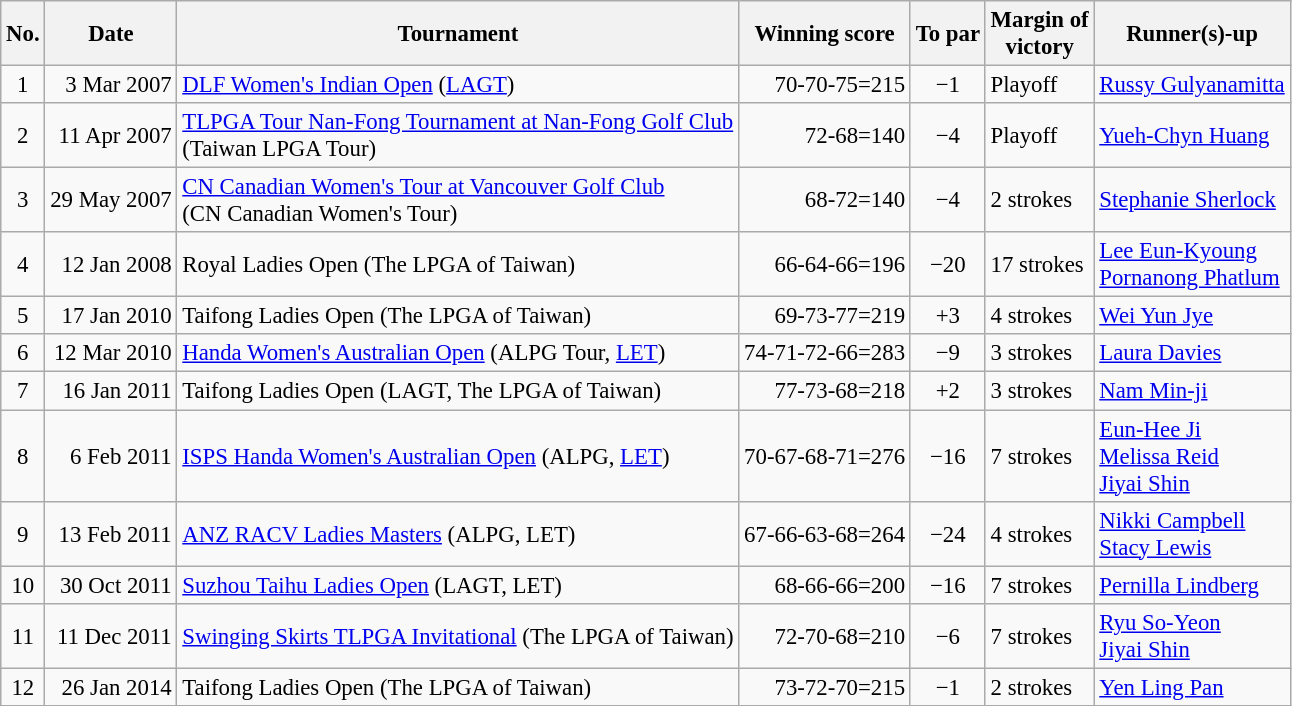<table class="wikitable" style="font-size:95%;">
<tr>
<th>No.</th>
<th>Date</th>
<th>Tournament</th>
<th>Winning score</th>
<th>To par</th>
<th>Margin of<br>victory</th>
<th>Runner(s)-up</th>
</tr>
<tr>
<td align=center>1</td>
<td align=right>3 Mar 2007</td>
<td><a href='#'>DLF Women's Indian Open</a> (<a href='#'>LAGT</a>)</td>
<td align=right>70-70-75=215</td>
<td align=center>−1</td>
<td>Playoff</td>
<td> <a href='#'>Russy Gulyanamitta</a></td>
</tr>
<tr>
<td align=center>2</td>
<td align=right>11 Apr 2007</td>
<td><a href='#'>TLPGA Tour Nan-Fong Tournament at Nan-Fong Golf Club</a><br>(Taiwan LPGA Tour)</td>
<td align=right>72-68=140</td>
<td align=center>−4</td>
<td>Playoff</td>
<td> <a href='#'>Yueh-Chyn Huang</a></td>
</tr>
<tr>
<td align=center>3</td>
<td align=right>29 May 2007</td>
<td><a href='#'>CN Canadian Women's Tour at Vancouver Golf Club</a><br>(CN Canadian Women's Tour)</td>
<td align=right>68-72=140</td>
<td align=center>−4</td>
<td>2 strokes</td>
<td> <a href='#'>Stephanie Sherlock</a></td>
</tr>
<tr>
<td align=center>4</td>
<td align=right>12 Jan 2008</td>
<td>Royal Ladies Open (The LPGA of Taiwan)</td>
<td align=right>66-64-66=196</td>
<td align=center>−20</td>
<td>17 strokes</td>
<td> <a href='#'>Lee Eun-Kyoung</a> <br>  <a href='#'>Pornanong Phatlum</a></td>
</tr>
<tr>
<td align=center>5</td>
<td align=right>17 Jan 2010</td>
<td>Taifong Ladies Open (The LPGA of Taiwan)</td>
<td align=right>69-73-77=219</td>
<td align=center>+3</td>
<td>4 strokes</td>
<td> <a href='#'>Wei Yun Jye</a></td>
</tr>
<tr>
<td align=center>6</td>
<td align=right>12 Mar 2010</td>
<td><a href='#'>Handa Women's Australian Open</a> (ALPG Tour, <a href='#'>LET</a>)</td>
<td align=right>74-71-72-66=283</td>
<td align=center>−9</td>
<td>3 strokes</td>
<td> <a href='#'>Laura Davies</a></td>
</tr>
<tr>
<td align=center>7</td>
<td align=right>16 Jan 2011</td>
<td>Taifong Ladies Open (LAGT, The LPGA of Taiwan)</td>
<td align=right>77-73-68=218</td>
<td align=center>+2</td>
<td>3 strokes</td>
<td> <a href='#'>Nam Min-ji</a></td>
</tr>
<tr>
<td align=center>8</td>
<td align=right>6 Feb 2011</td>
<td><a href='#'>ISPS Handa Women's Australian Open</a> (ALPG, <a href='#'>LET</a>)</td>
<td align=right>70-67-68-71=276</td>
<td align=center>−16</td>
<td>7 strokes</td>
<td> <a href='#'>Eun-Hee Ji</a> <br>  <a href='#'>Melissa Reid</a> <br>  <a href='#'>Jiyai Shin</a></td>
</tr>
<tr>
<td align=center>9</td>
<td align=right>13 Feb 2011</td>
<td><a href='#'>ANZ RACV Ladies Masters</a> (ALPG, LET)</td>
<td align=right>67-66-63-68=264</td>
<td align=center>−24</td>
<td>4 strokes</td>
<td> <a href='#'>Nikki Campbell</a> <br>  <a href='#'>Stacy Lewis</a></td>
</tr>
<tr>
<td align=center>10</td>
<td align=right>30 Oct 2011</td>
<td><a href='#'>Suzhou Taihu Ladies Open</a> (LAGT, LET)</td>
<td align=right>68-66-66=200</td>
<td align=center>−16</td>
<td>7 strokes</td>
<td> <a href='#'>Pernilla Lindberg</a></td>
</tr>
<tr>
<td align=center>11</td>
<td align=right>11 Dec 2011</td>
<td><a href='#'>Swinging Skirts TLPGA Invitational</a> (The LPGA of Taiwan)</td>
<td align=right>72-70-68=210</td>
<td align=center>−6</td>
<td>7 strokes</td>
<td> <a href='#'>Ryu So-Yeon</a> <br>  <a href='#'>Jiyai Shin</a></td>
</tr>
<tr>
<td align=center>12</td>
<td align=right>26 Jan 2014</td>
<td>Taifong Ladies Open (The LPGA of Taiwan)</td>
<td align=right>73-72-70=215</td>
<td align=center>−1</td>
<td>2 strokes</td>
<td> <a href='#'>Yen Ling Pan</a></td>
</tr>
</table>
